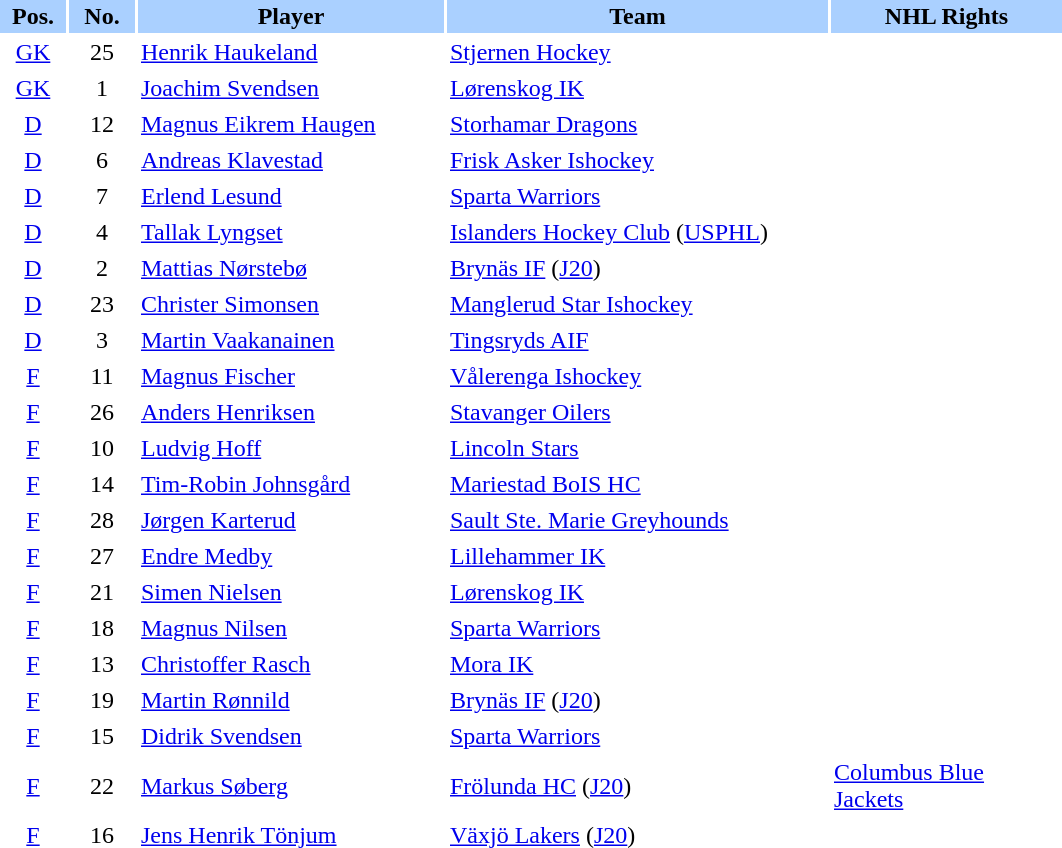<table border="0" cellspacing="2" cellpadding="2">
<tr bgcolor=AAD0FF>
<th width=40>Pos.</th>
<th width=40>No.</th>
<th width=200>Player</th>
<th width=250>Team</th>
<th width=150>NHL Rights</th>
</tr>
<tr>
<td style="text-align:center;"><a href='#'>GK</a></td>
<td style="text-align:center;">25</td>
<td><a href='#'>Henrik Haukeland</a></td>
<td> <a href='#'>Stjernen Hockey</a></td>
<td></td>
</tr>
<tr>
<td style="text-align:center;"><a href='#'>GK</a></td>
<td style="text-align:center;">1</td>
<td><a href='#'>Joachim Svendsen</a></td>
<td> <a href='#'>Lørenskog IK</a></td>
<td></td>
</tr>
<tr>
<td style="text-align:center;"><a href='#'>D</a></td>
<td style="text-align:center;">12</td>
<td><a href='#'>Magnus Eikrem Haugen</a></td>
<td> <a href='#'>Storhamar Dragons</a></td>
<td></td>
</tr>
<tr>
<td style="text-align:center;"><a href='#'>D</a></td>
<td style="text-align:center;">6</td>
<td><a href='#'>Andreas Klavestad</a></td>
<td> <a href='#'>Frisk Asker Ishockey</a></td>
<td></td>
</tr>
<tr>
<td style="text-align:center;"><a href='#'>D</a></td>
<td style="text-align:center;">7</td>
<td><a href='#'>Erlend Lesund</a></td>
<td> <a href='#'>Sparta Warriors</a></td>
<td></td>
</tr>
<tr>
<td style="text-align:center;"><a href='#'>D</a></td>
<td style="text-align:center;">4</td>
<td><a href='#'>Tallak Lyngset</a></td>
<td> <a href='#'>Islanders Hockey Club</a> (<a href='#'>USPHL</a>)</td>
<td></td>
</tr>
<tr>
<td style="text-align:center;"><a href='#'>D</a></td>
<td style="text-align:center;">2</td>
<td><a href='#'>Mattias Nørstebø</a></td>
<td> <a href='#'>Brynäs IF</a> (<a href='#'>J20</a>)</td>
<td></td>
</tr>
<tr>
<td style="text-align:center;"><a href='#'>D</a></td>
<td style="text-align:center;">23</td>
<td><a href='#'>Christer Simonsen</a></td>
<td> <a href='#'>Manglerud Star Ishockey</a></td>
<td></td>
</tr>
<tr>
<td style="text-align:center;"><a href='#'>D</a></td>
<td style="text-align:center;">3</td>
<td><a href='#'>Martin Vaakanainen</a></td>
<td> <a href='#'>Tingsryds AIF</a></td>
<td></td>
</tr>
<tr>
<td style="text-align:center;"><a href='#'>F</a></td>
<td style="text-align:center;">11</td>
<td><a href='#'>Magnus Fischer</a></td>
<td> <a href='#'>Vålerenga Ishockey</a></td>
<td></td>
</tr>
<tr>
<td style="text-align:center;"><a href='#'>F</a></td>
<td style="text-align:center;">26</td>
<td><a href='#'>Anders Henriksen</a></td>
<td> <a href='#'>Stavanger Oilers</a></td>
<td></td>
</tr>
<tr>
<td style="text-align:center;"><a href='#'>F</a></td>
<td style="text-align:center;">10</td>
<td><a href='#'>Ludvig Hoff</a></td>
<td> <a href='#'>Lincoln Stars</a></td>
<td></td>
</tr>
<tr>
<td style="text-align:center;"><a href='#'>F</a></td>
<td style="text-align:center;">14</td>
<td><a href='#'>Tim-Robin Johnsgård</a></td>
<td> <a href='#'>Mariestad BoIS HC</a></td>
<td></td>
</tr>
<tr>
<td style="text-align:center;"><a href='#'>F</a></td>
<td style="text-align:center;">28</td>
<td><a href='#'>Jørgen Karterud</a></td>
<td>  <a href='#'>Sault Ste. Marie Greyhounds</a></td>
<td></td>
</tr>
<tr>
<td style="text-align:center;"><a href='#'>F</a></td>
<td style="text-align:center;">27</td>
<td><a href='#'>Endre Medby</a></td>
<td> <a href='#'>Lillehammer IK</a></td>
<td></td>
</tr>
<tr>
<td style="text-align:center;"><a href='#'>F</a></td>
<td style="text-align:center;">21</td>
<td><a href='#'>Simen Nielsen</a></td>
<td> <a href='#'>Lørenskog IK</a></td>
<td></td>
</tr>
<tr>
<td style="text-align:center;"><a href='#'>F</a></td>
<td style="text-align:center;">18</td>
<td><a href='#'>Magnus Nilsen</a></td>
<td> <a href='#'>Sparta Warriors</a></td>
<td></td>
</tr>
<tr>
<td style="text-align:center;"><a href='#'>F</a></td>
<td style="text-align:center;">13</td>
<td><a href='#'>Christoffer Rasch</a></td>
<td> <a href='#'>Mora IK</a></td>
<td></td>
</tr>
<tr>
<td style="text-align:center;"><a href='#'>F</a></td>
<td style="text-align:center;">19</td>
<td><a href='#'>Martin Rønnild</a></td>
<td> <a href='#'>Brynäs IF</a> (<a href='#'>J20</a>)</td>
<td></td>
</tr>
<tr>
<td style="text-align:center;"><a href='#'>F</a></td>
<td style="text-align:center;">15</td>
<td><a href='#'>Didrik Svendsen</a></td>
<td> <a href='#'>Sparta Warriors</a></td>
<td></td>
</tr>
<tr>
<td style="text-align:center;"><a href='#'>F</a></td>
<td style="text-align:center;">22</td>
<td><a href='#'>Markus Søberg</a></td>
<td> <a href='#'>Frölunda HC</a> (<a href='#'>J20</a>)</td>
<td><a href='#'>Columbus Blue Jackets</a></td>
</tr>
<tr>
<td style="text-align:center;"><a href='#'>F</a></td>
<td style="text-align:center;">16</td>
<td><a href='#'>Jens Henrik Tönjum</a></td>
<td> <a href='#'>Växjö Lakers</a> (<a href='#'>J20</a>)</td>
<td></td>
</tr>
</table>
